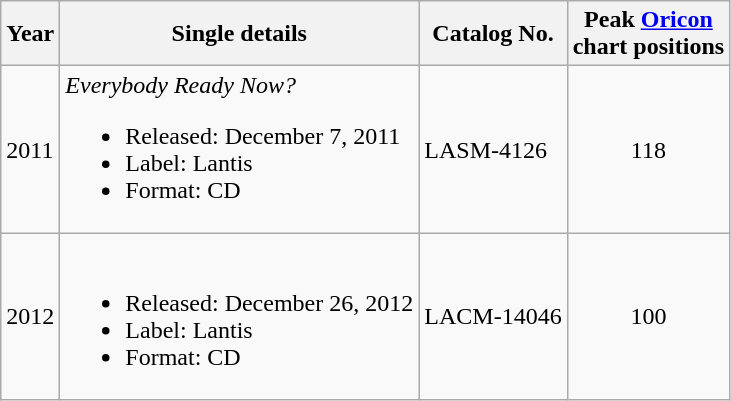<table class="wikitable">
<tr>
<th>Year</th>
<th>Single details</th>
<th>Catalog No.</th>
<th>Peak <a href='#'>Oricon</a><br> chart positions</th>
</tr>
<tr>
<td>2011</td>
<td align="left"><em>Everybody Ready Now?</em><br><ul><li>Released: December 7, 2011</li><li>Label: Lantis</li><li>Format: CD</li></ul></td>
<td>LASM-4126</td>
<td align="center">118</td>
</tr>
<tr>
<td>2012</td>
<td align="left"><em></em><br><ul><li>Released: December 26, 2012</li><li>Label: Lantis</li><li>Format: CD</li></ul></td>
<td>LACM-14046</td>
<td align="center">100</td>
</tr>
</table>
